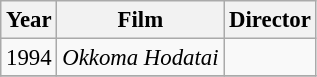<table class="wikitable" style="font-size: 95%;">
<tr>
<th>Year</th>
<th>Film</th>
<th>Director</th>
</tr>
<tr>
<td rowspan= 1>1994</td>
<td><em>Okkoma Hodatai</em></td>
<td></td>
</tr>
<tr>
</tr>
</table>
